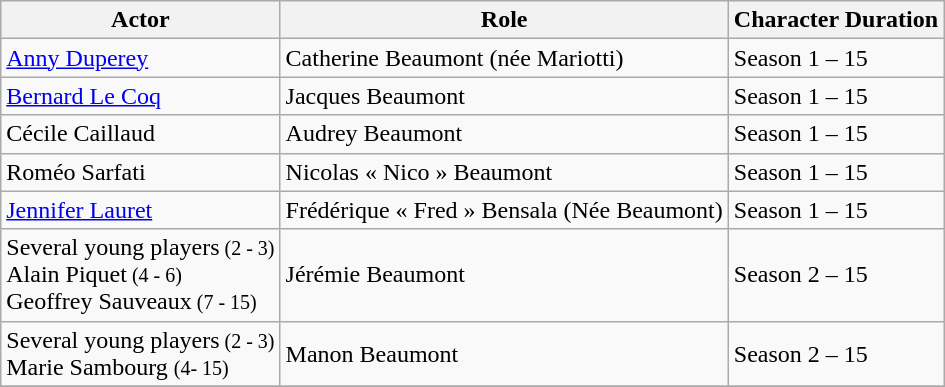<table class="wikitable">
<tr>
<th>Actor</th>
<th>Role</th>
<th>Character Duration</th>
</tr>
<tr>
<td><a href='#'>Anny Duperey</a></td>
<td>Catherine Beaumont (née Mariotti)</td>
<td>Season 1 – 15</td>
</tr>
<tr>
<td><a href='#'>Bernard Le Coq</a></td>
<td>Jacques Beaumont</td>
<td>Season 1 – 15</td>
</tr>
<tr>
<td>Cécile Caillaud</td>
<td>Audrey Beaumont</td>
<td>Season 1 – 15</td>
</tr>
<tr>
<td>Roméo Sarfati</td>
<td>Nicolas « Nico » Beaumont</td>
<td>Season 1 – 15</td>
</tr>
<tr>
<td><a href='#'>Jennifer Lauret</a></td>
<td>Frédérique « Fred » Bensala (Née Beaumont)</td>
<td>Season 1 – 15</td>
</tr>
<tr>
<td>Several young players<small> (2 - 3)</small><br> Alain Piquet<small> (4 - 6)</small><br>Geoffrey Sauveaux<small> (7 - 15)</small></td>
<td>Jérémie Beaumont</td>
<td>Season 2 – 15</td>
</tr>
<tr>
<td>Several young players<small> (2 - 3)</small><br>Marie Sambourg <small>(4- 15)</small></td>
<td>Manon Beaumont</td>
<td>Season 2 – 15</td>
</tr>
<tr>
</tr>
</table>
